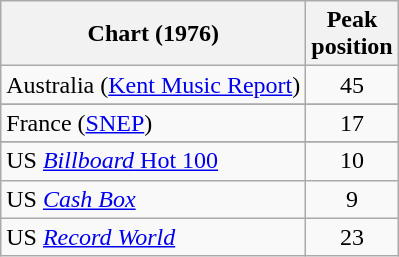<table class="wikitable sortable">
<tr>
<th>Chart (1976)</th>
<th>Peak<br>position</th>
</tr>
<tr>
<td>Australia (<a href='#'>Kent Music Report</a>)</td>
<td align="center">45</td>
</tr>
<tr>
</tr>
<tr>
</tr>
<tr>
</tr>
<tr>
</tr>
<tr>
</tr>
<tr>
</tr>
<tr>
<td>France (<a href='#'>SNEP</a>)</td>
<td align="center">17</td>
</tr>
<tr>
</tr>
<tr>
</tr>
<tr>
<td>US <a href='#'><em>Billboard</em> Hot 100</a></td>
<td align="center">10</td>
</tr>
<tr>
<td>US <em><a href='#'>Cash Box</a></em></td>
<td align="center">9</td>
</tr>
<tr>
<td>US <em><a href='#'>Record World</a></em></td>
<td align="center">23</td>
</tr>
</table>
